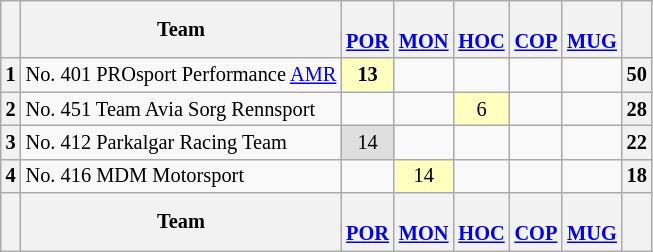<table align=left| class="wikitable" style="font-size: 85%; text-align: center">
<tr valign="top">
<th valign=middle></th>
<th valign=middle>Team</th>
<th><br><a href='#'>POR</a></th>
<th><br><a href='#'>MON</a></th>
<th><br><a href='#'>HOC</a></th>
<th><br><a href='#'>COP</a></th>
<th><br><a href='#'>MUG</a></th>
<th valign=middle>  </th>
</tr>
<tr>
<th>1</th>
<td align=left> No. 401 PROsport Performance <a href='#'>AMR</a></td>
<td style="background:#FFFFBF;"><strong>13</strong></td>
<td></td>
<td></td>
<td></td>
<td></td>
<th>50</th>
</tr>
<tr>
<th>2</th>
<td align=left> No. 451 Team Avia Sorg Rennsport</td>
<td></td>
<td></td>
<td style="background:#FFFFBF;">6</td>
<td></td>
<td></td>
<th>28</th>
</tr>
<tr>
<th>3</th>
<td align=left> No. 412 Parkalgar Racing Team</td>
<td style="background:#DFDFDF;">14</td>
<td></td>
<td></td>
<td></td>
<td></td>
<th>22</th>
</tr>
<tr>
<th>4</th>
<td align=left> No. 416 MDM Motorsport</td>
<td></td>
<td style="background:#FFFFBF;">14</td>
<td></td>
<td></td>
<td></td>
<th>18</th>
</tr>
<tr>
<th valign=middle></th>
<th valign=middle>Team</th>
<th><br><a href='#'>POR</a></th>
<th><br><a href='#'>MON</a></th>
<th><br><a href='#'>HOC</a></th>
<th><br><a href='#'>COP</a></th>
<th><br><a href='#'>MUG</a></th>
<th valign=middle>  </th>
</tr>
</table>
